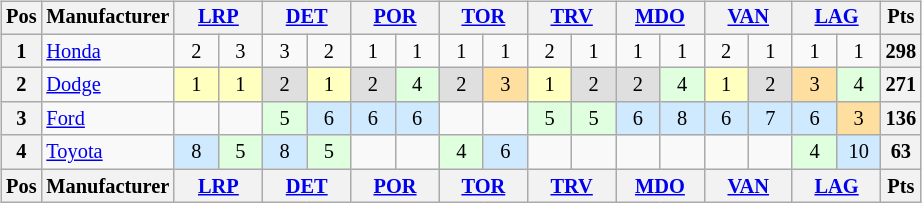<table>
<tr>
<td><br><table class="wikitable" style="font-size: 85%; text-align: center;">
<tr valign="top">
<th valign="middle">Pos</th>
<th valign="middle">Manufacturer</th>
<th colspan="2"><a href='#'>LRP</a><br></th>
<th colspan="2"><a href='#'>DET</a><br></th>
<th colspan="2"><a href='#'>POR</a><br></th>
<th colspan="2"><a href='#'>TOR</a><br></th>
<th colspan="2"><a href='#'>TRV</a><br></th>
<th colspan="2"><a href='#'>MDO</a><br></th>
<th colspan="2"><a href='#'>VAN</a><br></th>
<th colspan="2"><a href='#'>LAG</a><br></th>
<th valign="middle">Pts</th>
</tr>
<tr>
<th>1</th>
<td align=left> <a href='#'>Honda</a></td>
<td style="width:23px" style="background:#DFDFDF;">2</td>
<td style="width:23px" style="background:#FFDF9F;">3</td>
<td style="width:23px" style="background:#FFDF9F;">3</td>
<td style="width:23px" style="background:#DFDFDF;">2</td>
<td style="width:23px" style="background:#FFFFBF;">1</td>
<td style="width:23px" style="background:#FFFFBF;">1</td>
<td style="width:23px" style="background:#FFFFBF;">1</td>
<td style="width:23px" style="background:#FFFFBF;">1</td>
<td style="width:23px" style="background:#DFDFDF;">2</td>
<td style="width:23px" style="background:#FFFFBF;">1</td>
<td style="width:23px" style="background:#FFFFBF;">1</td>
<td style="width:23px" style="background:#FFFFBF;">1</td>
<td style="width:23px" style="background:#DFDFDF;">2</td>
<td style="width:23px" style="background:#FFFFBF;">1</td>
<td style="width:23px" style="background:#FFFFBF;">1</td>
<td style="width:23px" style="background:#FFFFBF;">1</td>
<th>298</th>
</tr>
<tr>
<th>2</th>
<td align=left> <a href='#'>Dodge</a></td>
<td style="background:#FFFFBF;">1</td>
<td style="background:#FFFFBF;">1</td>
<td style="background:#DFDFDF;">2</td>
<td style="background:#FFFFBF;">1</td>
<td style="background:#DFDFDF;">2</td>
<td style="background:#DFFFDF;">4</td>
<td style="background:#DFDFDF;">2</td>
<td style="background:#FFDF9F;">3</td>
<td style="background:#FFFFBF;">1</td>
<td style="background:#DFDFDF;">2</td>
<td style="background:#DFDFDF;">2</td>
<td style="background:#DFFFDF;">4</td>
<td style="background:#FFFFBF;">1</td>
<td style="background:#DFDFDF;">2</td>
<td style="background:#FFDF9F;">3</td>
<td style="background:#DFFFDF;">4</td>
<th>271</th>
</tr>
<tr>
<th>3</th>
<td align=left> <a href='#'>Ford</a></td>
<td></td>
<td></td>
<td style="background:#DFFFDF;">5</td>
<td style="background:#CFEAFF;">6</td>
<td style="background:#CFEAFF;">6</td>
<td style="background:#CFEAFF;">6</td>
<td></td>
<td></td>
<td style="background:#DFFFDF;">5</td>
<td style="background:#DFFFDF;">5</td>
<td style="background:#CFEAFF;">6</td>
<td style="background:#CFEAFF;">8</td>
<td style="background:#CFEAFF;">6</td>
<td style="background:#CFEAFF;">7</td>
<td style="background:#CFEAFF;">6</td>
<td style="background:#FFDF9F;">3</td>
<th>136</th>
</tr>
<tr>
<th>4</th>
<td align=left> <a href='#'>Toyota</a></td>
<td style="background:#CFEAFF;">8</td>
<td style="background:#DFFFDF;">5</td>
<td style="background:#CFEAFF;">8</td>
<td style="background:#DFFFDF;">5</td>
<td></td>
<td></td>
<td style="background:#DFFFDF;">4</td>
<td style="background:#CFEAFF;">6</td>
<td></td>
<td></td>
<td></td>
<td></td>
<td></td>
<td></td>
<td style="background:#DFFFDF;">4</td>
<td style="background:#CFEAFF;">10</td>
<th>63</th>
</tr>
<tr valign="top">
<th valign="middle">Pos</th>
<th valign="middle">Manufacturer</th>
<th colspan="2"><a href='#'>LRP</a><br></th>
<th colspan="2"><a href='#'>DET</a><br></th>
<th colspan="2"><a href='#'>POR</a><br></th>
<th colspan="2"><a href='#'>TOR</a><br></th>
<th colspan="2"><a href='#'>TRV</a><br></th>
<th colspan="2"><a href='#'>MDO</a><br></th>
<th colspan="2"><a href='#'>VAN</a><br></th>
<th colspan="2"><a href='#'>LAG</a><br></th>
<th valign="middle">Pts</th>
</tr>
</table>
</td>
<td valign="top"></td>
</tr>
</table>
